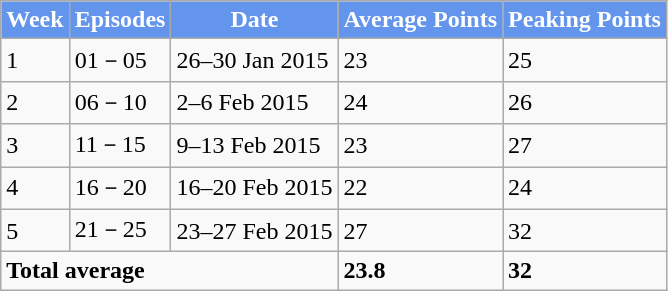<table class="wikitable">
<tr style="background:cornflowerblue; color:white" align="center">
<td><strong>Week</strong></td>
<td><strong>Episodes</strong></td>
<td><strong>Date</strong></td>
<td><strong>Average Points</strong></td>
<td><strong>Peaking Points</strong></td>
</tr>
<tr>
<td>1</td>
<td>01－05</td>
<td>26–30 Jan 2015</td>
<td>23</td>
<td>25</td>
</tr>
<tr>
<td>2</td>
<td>06－10</td>
<td>2–6 Feb 2015</td>
<td>24</td>
<td>26</td>
</tr>
<tr>
<td>3</td>
<td>11－15</td>
<td>9–13 Feb 2015</td>
<td>23</td>
<td>27</td>
</tr>
<tr>
<td>4</td>
<td>16－20</td>
<td>16–20 Feb 2015</td>
<td>22</td>
<td>24</td>
</tr>
<tr>
<td>5</td>
<td>21－25</td>
<td>23–27 Feb 2015</td>
<td>27</td>
<td>32</td>
</tr>
<tr>
<td colspan="3"><strong>Total average</strong></td>
<td><strong>23.8</strong></td>
<td><strong>32</strong></td>
</tr>
</table>
